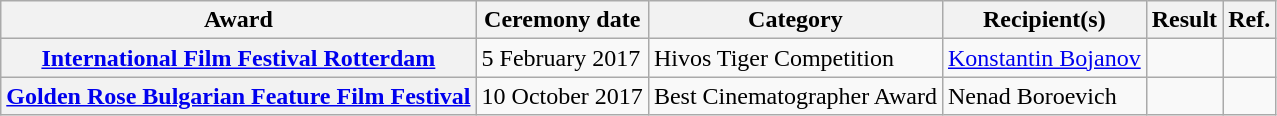<table class="wikitable sortable plainrowheaders">
<tr>
<th scope="col">Award</th>
<th scope="col">Ceremony date</th>
<th scope="col">Category</th>
<th scope="col">Recipient(s)</th>
<th scope="col">Result</th>
<th scope="col">Ref.</th>
</tr>
<tr>
<th scope="row"><a href='#'>International Film Festival Rotterdam</a></th>
<td>5 February 2017</td>
<td>Hivos Tiger Competition</td>
<td><a href='#'>Konstantin Bojanov</a></td>
<td></td>
<td align="center"></td>
</tr>
<tr>
<th scope="row"><a href='#'>Golden Rose Bulgarian Feature Film Festival</a></th>
<td>10 October 2017</td>
<td>Best Cinematographer Award</td>
<td>Nenad Boroevich</td>
<td></td>
<td align="center"></td>
</tr>
</table>
